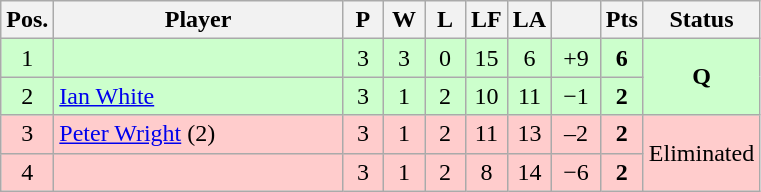<table class="wikitable" style="text-align:center; margin: 1em auto 1em auto, align:left">
<tr>
<th width=20>Pos.</th>
<th width=185>Player</th>
<th width=20>P</th>
<th width=20>W</th>
<th width=20>L</th>
<th width=20>LF</th>
<th width=20>LA</th>
<th width=25></th>
<th width=20>Pts</th>
<th width=70>Status</th>
</tr>
<tr style="background:#CCFFCC;">
<td>1</td>
<td align=left></td>
<td>3</td>
<td>3</td>
<td>0</td>
<td>15</td>
<td>6</td>
<td>+9</td>
<td><strong>6</strong></td>
<td rowspan=2><strong>Q</strong></td>
</tr>
<tr style="background:#CCFFCC;">
<td>2</td>
<td align=left> <a href='#'>Ian White</a></td>
<td>3</td>
<td>1</td>
<td>2</td>
<td>10</td>
<td>11</td>
<td>−1</td>
<td><strong>2</strong></td>
</tr>
<tr style="background:#FFCCCC;">
<td>3</td>
<td align=left> <a href='#'>Peter Wright</a> (2)</td>
<td>3</td>
<td>1</td>
<td>2</td>
<td>11</td>
<td>13</td>
<td>–2</td>
<td><strong>2</strong></td>
<td rowspan=2>Eliminated</td>
</tr>
<tr style="background:#FFCCCC;">
<td>4</td>
<td align=left></td>
<td>3</td>
<td>1</td>
<td>2</td>
<td>8</td>
<td>14</td>
<td>−6</td>
<td><strong>2</strong></td>
</tr>
</table>
